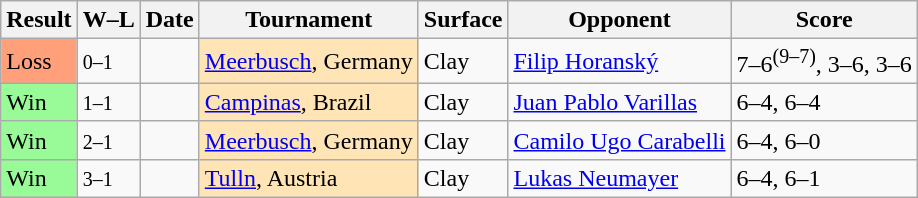<table class="sortable wikitable nowrap">
<tr>
<th>Result</th>
<th class="unsortable">W–L</th>
<th>Date</th>
<th>Tournament</th>
<th>Surface</th>
<th>Opponent</th>
<th class="unsortable">Score</th>
</tr>
<tr>
<td bgcolor=FFA07A>Loss</td>
<td><small>0–1</small></td>
<td><a href='#'></a></td>
<td style="background:moccasin;"><a href='#'>Meerbusch</a>, Germany</td>
<td>Clay</td>
<td> <a href='#'>Filip Horanský</a></td>
<td>7–6<sup>(9–7)</sup>, 3–6, 3–6</td>
</tr>
<tr>
<td bgcolor=98fb98>Win</td>
<td><small>1–1</small></td>
<td><a href='#'></a></td>
<td style="background:moccasin;"><a href='#'>Campinas</a>, Brazil</td>
<td>Clay</td>
<td> <a href='#'>Juan Pablo Varillas</a></td>
<td>6–4, 6–4</td>
</tr>
<tr>
<td bgcolor=98FB98>Win</td>
<td><small>2–1</small></td>
<td><a href='#'></a></td>
<td style="background:moccasin;"><a href='#'>Meerbusch</a>, Germany</td>
<td>Clay</td>
<td> <a href='#'>Camilo Ugo Carabelli</a></td>
<td>6–4, 6–0</td>
</tr>
<tr>
<td bgcolor=98FB98>Win</td>
<td><small>3–1</small></td>
<td><a href='#'></a></td>
<td style="background:moccasin;"><a href='#'>Tulln</a>, Austria</td>
<td>Clay</td>
<td> <a href='#'>Lukas Neumayer</a></td>
<td>6–4, 6–1</td>
</tr>
</table>
